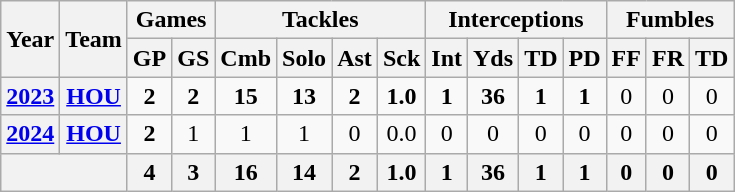<table class="wikitable" style="text-align:center;">
<tr>
<th rowspan="2">Year</th>
<th rowspan="2">Team</th>
<th colspan="2">Games</th>
<th colspan="4">Tackles</th>
<th colspan="4">Interceptions</th>
<th colspan="3">Fumbles</th>
</tr>
<tr>
<th>GP</th>
<th>GS</th>
<th>Cmb</th>
<th>Solo</th>
<th>Ast</th>
<th>Sck</th>
<th>Int</th>
<th>Yds</th>
<th>TD</th>
<th>PD</th>
<th>FF</th>
<th>FR</th>
<th>TD</th>
</tr>
<tr>
<th><a href='#'>2023</a></th>
<th><a href='#'>HOU</a></th>
<td><strong>2</strong></td>
<td><strong>2</strong></td>
<td><strong>15</strong></td>
<td><strong>13</strong></td>
<td><strong>2</strong></td>
<td><strong>1.0</strong></td>
<td><strong>1</strong></td>
<td><strong>36</strong></td>
<td><strong>1</strong></td>
<td><strong>1</strong></td>
<td>0</td>
<td>0</td>
<td>0</td>
</tr>
<tr>
<th><a href='#'>2024</a></th>
<th><a href='#'>HOU</a></th>
<td><strong>2</strong></td>
<td>1</td>
<td>1</td>
<td>1</td>
<td>0</td>
<td>0.0</td>
<td>0</td>
<td>0</td>
<td>0</td>
<td>0</td>
<td>0</td>
<td>0</td>
<td>0</td>
</tr>
<tr>
<th colspan="2"></th>
<th>4</th>
<th>3</th>
<th>16</th>
<th>14</th>
<th>2</th>
<th>1.0</th>
<th>1</th>
<th>36</th>
<th>1</th>
<th>1</th>
<th>0</th>
<th>0</th>
<th>0</th>
</tr>
</table>
